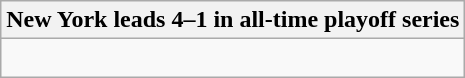<table class="wikitable collapsible collapsed">
<tr>
<th>New York leads 4–1 in all-time playoff series</th>
</tr>
<tr>
<td><br>



</td>
</tr>
</table>
